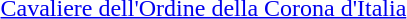<table>
<tr>
<td rowspan=2 style="width:60px; vertical-align:top;"></td>
<td><a href='#'>Cavaliere dell'Ordine della Corona d'Italia</a></td>
</tr>
<tr>
<td></td>
</tr>
</table>
